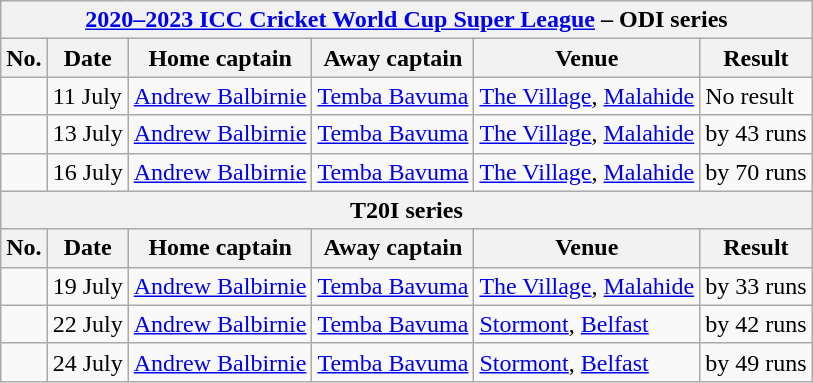<table class="wikitable">
<tr>
<th colspan="9"><a href='#'>2020–2023 ICC Cricket World Cup Super League</a> – ODI series</th>
</tr>
<tr>
<th>No.</th>
<th>Date</th>
<th>Home captain</th>
<th>Away captain</th>
<th>Venue</th>
<th>Result</th>
</tr>
<tr>
<td></td>
<td>11 July</td>
<td><a href='#'>Andrew Balbirnie</a></td>
<td><a href='#'>Temba Bavuma</a></td>
<td><a href='#'>The Village</a>, <a href='#'>Malahide</a></td>
<td>No result</td>
</tr>
<tr>
<td></td>
<td>13 July</td>
<td><a href='#'>Andrew Balbirnie</a></td>
<td><a href='#'>Temba Bavuma</a></td>
<td><a href='#'>The Village</a>, <a href='#'>Malahide</a></td>
<td> by 43 runs</td>
</tr>
<tr>
<td></td>
<td>16 July</td>
<td><a href='#'>Andrew Balbirnie</a></td>
<td><a href='#'>Temba Bavuma</a></td>
<td><a href='#'>The Village</a>, <a href='#'>Malahide</a></td>
<td> by 70 runs</td>
</tr>
<tr>
<th colspan="9">T20I series</th>
</tr>
<tr>
<th>No.</th>
<th>Date</th>
<th>Home captain</th>
<th>Away captain</th>
<th>Venue</th>
<th>Result</th>
</tr>
<tr>
<td></td>
<td>19 July</td>
<td><a href='#'>Andrew Balbirnie</a></td>
<td><a href='#'>Temba Bavuma</a></td>
<td><a href='#'>The Village</a>, <a href='#'>Malahide</a></td>
<td> by 33 runs</td>
</tr>
<tr>
<td></td>
<td>22 July</td>
<td><a href='#'>Andrew Balbirnie</a></td>
<td><a href='#'>Temba Bavuma</a></td>
<td><a href='#'>Stormont</a>, <a href='#'>Belfast</a></td>
<td> by 42 runs</td>
</tr>
<tr>
<td></td>
<td>24 July</td>
<td><a href='#'>Andrew Balbirnie</a></td>
<td><a href='#'>Temba Bavuma</a></td>
<td><a href='#'>Stormont</a>, <a href='#'>Belfast</a></td>
<td> by 49 runs</td>
</tr>
</table>
